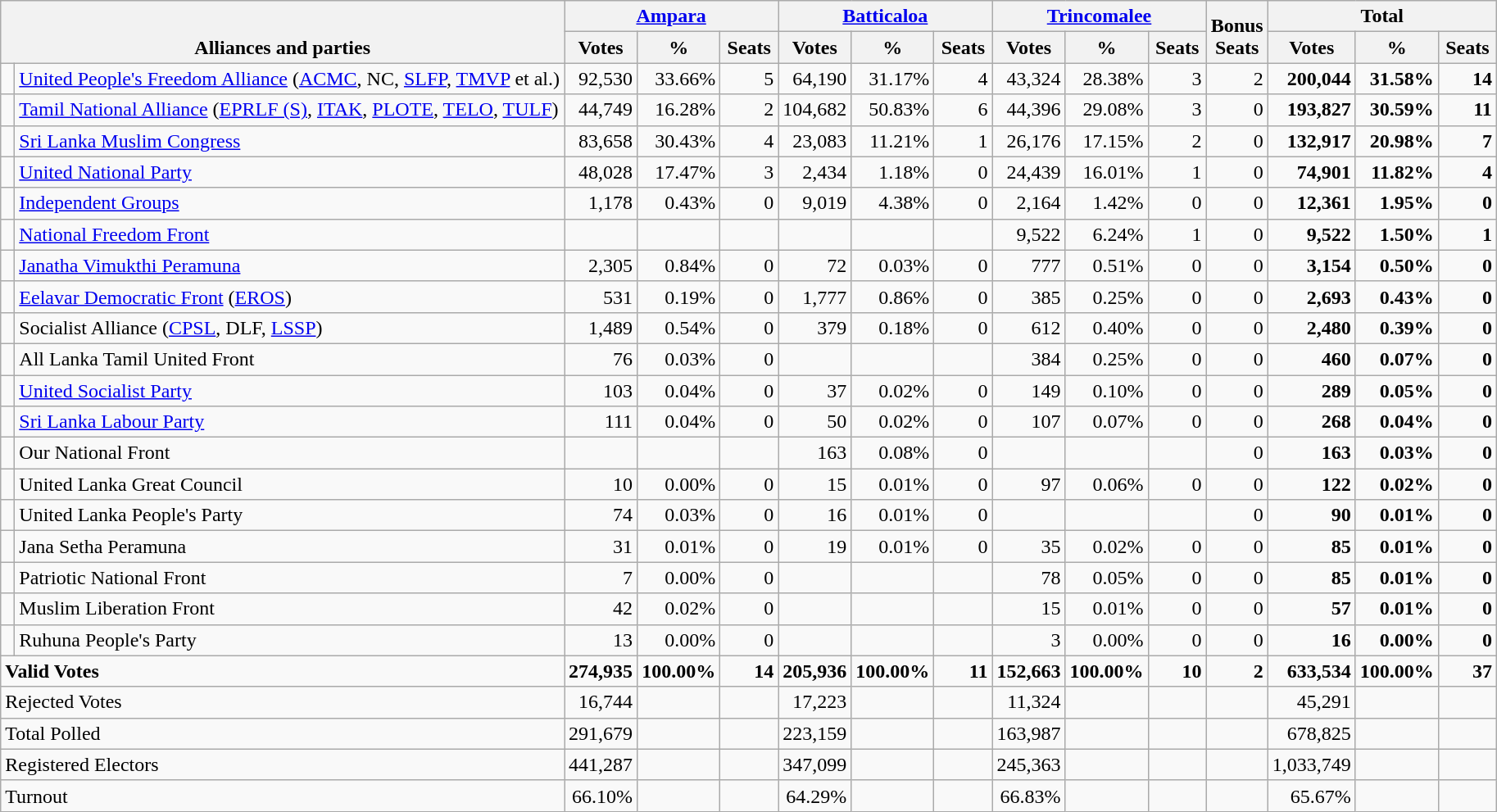<table class="wikitable" style="text-align:right;">
<tr>
<th valign=bottom rowspan=2 colspan=2 width="300">Alliances and parties</th>
<th colspan=3><a href='#'>Ampara</a></th>
<th colspan=3><a href='#'>Batticaloa</a></th>
<th colspan=3><a href='#'>Trincomalee</a></th>
<th valign=bottom rowspan=2 width="40">Bonus<br>Seats</th>
<th colspan=3>Total</th>
</tr>
<tr>
<th align=center valign=bottom width="50">Votes</th>
<th align=center valign=bottom width="50">%</th>
<th align=center valign=bottom width="40">Seats</th>
<th align=center valign=bottom width="50">Votes</th>
<th align=center valign=bottom width="50">%</th>
<th align=center valign=bottom width="40">Seats</th>
<th align=center valign=bottom width="50">Votes</th>
<th align=center valign=bottom width="50">%</th>
<th align=center valign=bottom width="40">Seats</th>
<th align=center valign=bottom width="50">Votes</th>
<th align=center valign=bottom width="50">%</th>
<th align=center valign=bottom width="40">Seats</th>
</tr>
<tr>
<td bgcolor=> </td>
<td align=left><a href='#'>United People's Freedom Alliance</a> (<a href='#'>ACMC</a>, NC, <a href='#'>SLFP</a>, <a href='#'>TMVP</a> et al.)</td>
<td>92,530</td>
<td>33.66%</td>
<td>5</td>
<td>64,190</td>
<td>31.17%</td>
<td>4</td>
<td>43,324</td>
<td>28.38%</td>
<td>3</td>
<td>2</td>
<td><strong>200,044</strong></td>
<td><strong>31.58%</strong></td>
<td><strong>14</strong></td>
</tr>
<tr>
<td bgcolor=> </td>
<td align=left><a href='#'>Tamil National Alliance</a> (<a href='#'>EPRLF (S)</a>, <a href='#'>ITAK</a>, <a href='#'>PLOTE</a>, <a href='#'>TELO</a>, <a href='#'>TULF</a>)</td>
<td>44,749</td>
<td>16.28%</td>
<td>2</td>
<td>104,682</td>
<td>50.83%</td>
<td>6</td>
<td>44,396</td>
<td>29.08%</td>
<td>3</td>
<td>0</td>
<td><strong>193,827</strong></td>
<td><strong>30.59%</strong></td>
<td><strong>11</strong></td>
</tr>
<tr>
<td bgcolor=> </td>
<td align=left><a href='#'>Sri Lanka Muslim Congress</a></td>
<td>83,658</td>
<td>30.43%</td>
<td>4</td>
<td>23,083</td>
<td>11.21%</td>
<td>1</td>
<td>26,176</td>
<td>17.15%</td>
<td>2</td>
<td>0</td>
<td><strong>132,917</strong></td>
<td><strong>20.98%</strong></td>
<td><strong>7</strong></td>
</tr>
<tr>
<td bgcolor=> </td>
<td align=left><a href='#'>United National Party</a></td>
<td>48,028</td>
<td>17.47%</td>
<td>3</td>
<td>2,434</td>
<td>1.18%</td>
<td>0</td>
<td>24,439</td>
<td>16.01%</td>
<td>1</td>
<td>0</td>
<td><strong>74,901</strong></td>
<td><strong>11.82%</strong></td>
<td><strong>4</strong></td>
</tr>
<tr>
<td bgcolor=> </td>
<td align=left><a href='#'>Independent Groups</a></td>
<td>1,178</td>
<td>0.43%</td>
<td>0</td>
<td>9,019</td>
<td>4.38%</td>
<td>0</td>
<td>2,164</td>
<td>1.42%</td>
<td>0</td>
<td>0</td>
<td><strong>12,361</strong></td>
<td><strong>1.95%</strong></td>
<td><strong>0</strong></td>
</tr>
<tr>
<td></td>
<td align=left><a href='#'>National Freedom Front</a></td>
<td></td>
<td></td>
<td></td>
<td></td>
<td></td>
<td></td>
<td>9,522</td>
<td>6.24%</td>
<td>1</td>
<td>0</td>
<td><strong>9,522</strong></td>
<td><strong>1.50%</strong></td>
<td><strong>1</strong></td>
</tr>
<tr>
<td bgcolor=> </td>
<td align=left><a href='#'>Janatha Vimukthi Peramuna</a></td>
<td>2,305</td>
<td>0.84%</td>
<td>0</td>
<td>72</td>
<td>0.03%</td>
<td>0</td>
<td>777</td>
<td>0.51%</td>
<td>0</td>
<td>0</td>
<td><strong>3,154</strong></td>
<td><strong>0.50%</strong></td>
<td><strong>0</strong></td>
</tr>
<tr>
<td bgcolor=> </td>
<td align=left><a href='#'>Eelavar Democratic Front</a> (<a href='#'>EROS</a>)</td>
<td>531</td>
<td>0.19%</td>
<td>0</td>
<td>1,777</td>
<td>0.86%</td>
<td>0</td>
<td>385</td>
<td>0.25%</td>
<td>0</td>
<td>0</td>
<td><strong>2,693</strong></td>
<td><strong>0.43%</strong></td>
<td><strong>0</strong></td>
</tr>
<tr>
<td></td>
<td align=left>Socialist Alliance (<a href='#'>CPSL</a>, DLF, <a href='#'>LSSP</a>)</td>
<td>1,489</td>
<td>0.54%</td>
<td>0</td>
<td>379</td>
<td>0.18%</td>
<td>0</td>
<td>612</td>
<td>0.40%</td>
<td>0</td>
<td>0</td>
<td><strong>2,480</strong></td>
<td><strong>0.39%</strong></td>
<td><strong>0</strong></td>
</tr>
<tr>
<td></td>
<td align=left>All Lanka Tamil United Front</td>
<td>76</td>
<td>0.03%</td>
<td>0</td>
<td></td>
<td></td>
<td></td>
<td>384</td>
<td>0.25%</td>
<td>0</td>
<td>0</td>
<td><strong>460</strong></td>
<td><strong>0.07%</strong></td>
<td><strong>0</strong></td>
</tr>
<tr>
<td></td>
<td align=left><a href='#'>United Socialist Party</a></td>
<td>103</td>
<td>0.04%</td>
<td>0</td>
<td>37</td>
<td>0.02%</td>
<td>0</td>
<td>149</td>
<td>0.10%</td>
<td>0</td>
<td>0</td>
<td><strong>289</strong></td>
<td><strong>0.05%</strong></td>
<td><strong>0</strong></td>
</tr>
<tr>
<td></td>
<td align=left><a href='#'>Sri Lanka Labour Party</a></td>
<td>111</td>
<td>0.04%</td>
<td>0</td>
<td>50</td>
<td>0.02%</td>
<td>0</td>
<td>107</td>
<td>0.07%</td>
<td>0</td>
<td>0</td>
<td><strong>268</strong></td>
<td><strong>0.04%</strong></td>
<td><strong>0</strong></td>
</tr>
<tr>
<td></td>
<td align=left>Our National Front</td>
<td></td>
<td></td>
<td></td>
<td>163</td>
<td>0.08%</td>
<td>0</td>
<td></td>
<td></td>
<td></td>
<td>0</td>
<td><strong>163</strong></td>
<td><strong>0.03%</strong></td>
<td><strong>0</strong></td>
</tr>
<tr>
<td></td>
<td align=left>United Lanka Great Council</td>
<td>10</td>
<td>0.00%</td>
<td>0</td>
<td>15</td>
<td>0.01%</td>
<td>0</td>
<td>97</td>
<td>0.06%</td>
<td>0</td>
<td>0</td>
<td><strong>122</strong></td>
<td><strong>0.02%</strong></td>
<td><strong>0</strong></td>
</tr>
<tr>
<td></td>
<td align=left>United Lanka People's Party</td>
<td>74</td>
<td>0.03%</td>
<td>0</td>
<td>16</td>
<td>0.01%</td>
<td>0</td>
<td></td>
<td></td>
<td></td>
<td>0</td>
<td><strong>90</strong></td>
<td><strong>0.01%</strong></td>
<td><strong>0</strong></td>
</tr>
<tr>
<td></td>
<td align=left>Jana Setha Peramuna</td>
<td>31</td>
<td>0.01%</td>
<td>0</td>
<td>19</td>
<td>0.01%</td>
<td>0</td>
<td>35</td>
<td>0.02%</td>
<td>0</td>
<td>0</td>
<td><strong>85</strong></td>
<td><strong>0.01%</strong></td>
<td><strong>0</strong></td>
</tr>
<tr>
<td></td>
<td align=left>Patriotic National Front</td>
<td>7</td>
<td>0.00%</td>
<td>0</td>
<td></td>
<td></td>
<td></td>
<td>78</td>
<td>0.05%</td>
<td>0</td>
<td>0</td>
<td><strong>85</strong></td>
<td><strong>0.01%</strong></td>
<td><strong>0</strong></td>
</tr>
<tr>
<td></td>
<td align=left>Muslim Liberation Front</td>
<td>42</td>
<td>0.02%</td>
<td>0</td>
<td></td>
<td></td>
<td></td>
<td>15</td>
<td>0.01%</td>
<td>0</td>
<td>0</td>
<td><strong>57</strong></td>
<td><strong>0.01%</strong></td>
<td><strong>0</strong></td>
</tr>
<tr>
<td></td>
<td align=left>Ruhuna People's Party</td>
<td>13</td>
<td>0.00%</td>
<td>0</td>
<td></td>
<td></td>
<td></td>
<td>3</td>
<td>0.00%</td>
<td>0</td>
<td>0</td>
<td><strong>16</strong></td>
<td><strong>0.00%</strong></td>
<td><strong>0</strong></td>
</tr>
<tr>
<td colspan=2 align=left><strong>Valid Votes</strong></td>
<td><strong>274,935</strong></td>
<td><strong>100.00%</strong></td>
<td><strong>14</strong></td>
<td><strong>205,936</strong></td>
<td><strong>100.00%</strong></td>
<td><strong>11</strong></td>
<td><strong>152,663</strong></td>
<td><strong>100.00%</strong></td>
<td><strong>10</strong></td>
<td><strong>2</strong></td>
<td><strong>633,534</strong></td>
<td><strong>100.00%</strong></td>
<td><strong>37</strong></td>
</tr>
<tr>
<td colspan=2 align=left>Rejected Votes</td>
<td>16,744</td>
<td></td>
<td></td>
<td>17,223</td>
<td></td>
<td></td>
<td>11,324</td>
<td></td>
<td></td>
<td></td>
<td>45,291</td>
<td></td>
<td></td>
</tr>
<tr>
<td colspan=2 align=left>Total Polled</td>
<td>291,679</td>
<td></td>
<td></td>
<td>223,159</td>
<td></td>
<td></td>
<td>163,987</td>
<td></td>
<td></td>
<td></td>
<td>678,825</td>
<td></td>
<td></td>
</tr>
<tr>
<td colspan=2 align=left>Registered Electors</td>
<td>441,287</td>
<td></td>
<td></td>
<td>347,099</td>
<td></td>
<td></td>
<td>245,363</td>
<td></td>
<td></td>
<td></td>
<td>1,033,749</td>
<td></td>
<td></td>
</tr>
<tr>
<td colspan=2 align=left>Turnout</td>
<td>66.10%</td>
<td></td>
<td></td>
<td>64.29%</td>
<td></td>
<td></td>
<td>66.83%</td>
<td></td>
<td></td>
<td></td>
<td>65.67%</td>
<td></td>
<td></td>
</tr>
</table>
